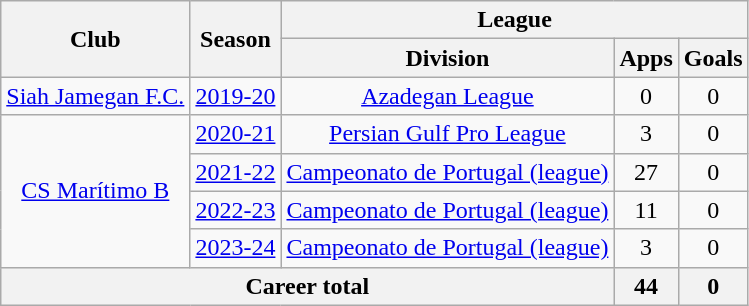<table class="wikitable" style="text-align: center">
<tr>
<th rowspan="2">Club</th>
<th rowspan="2">Season</th>
<th colspan="3">League</th>
</tr>
<tr>
<th>Division</th>
<th>Apps</th>
<th>Goals</th>
</tr>
<tr>
<td><a href='#'>Siah Jamegan F.C.</a></td>
<td><a href='#'>2019-20</a></td>
<td><a href='#'>Azadegan League</a></td>
<td>0</td>
<td>0</td>
</tr>
<tr>
<td rowspan="4"><a href='#'>CS Marítimo B</a></td>
<td><a href='#'>2020-21</a></td>
<td><a href='#'>Persian Gulf Pro League</a></td>
<td>3</td>
<td>0</td>
</tr>
<tr>
<td><a href='#'>2021-22</a></td>
<td><a href='#'>Campeonato de Portugal (league)</a></td>
<td>27</td>
<td>0</td>
</tr>
<tr>
<td><a href='#'>2022-23</a></td>
<td><a href='#'>Campeonato de Portugal (league)</a></td>
<td>11</td>
<td>0</td>
</tr>
<tr>
<td><a href='#'>2023-24</a></td>
<td><a href='#'>Campeonato de Portugal (league)</a></td>
<td>3</td>
<td>0</td>
</tr>
<tr>
<th colspan="3">Career total</th>
<th>44</th>
<th>0</th>
</tr>
</table>
